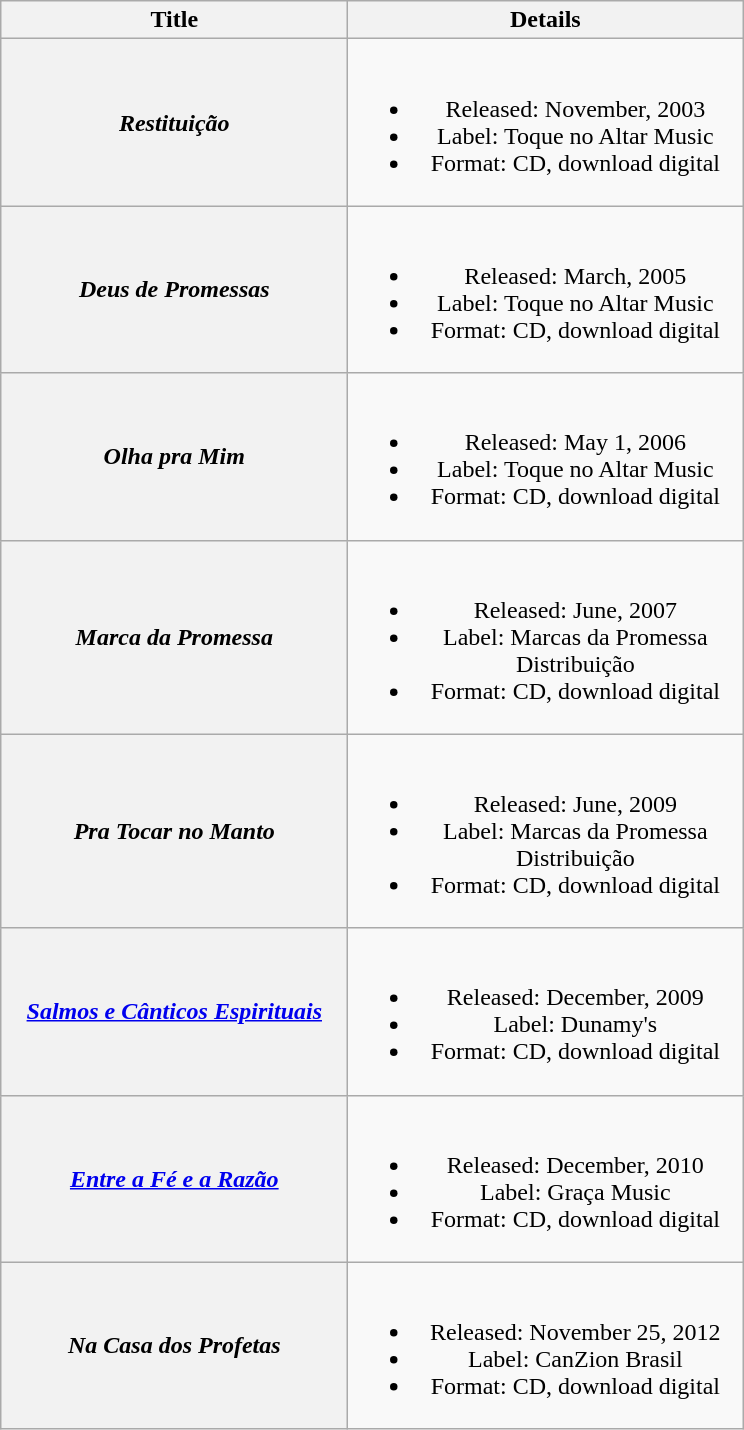<table class="wikitable plainrowheaders" style="text-align:center;">
<tr>
<th scope="col" style="width:14em;">Title</th>
<th scope="col" style="width:16em;">Details</th>
</tr>
<tr>
<th scope="row"><em>Restituição</em></th>
<td><br><ul><li>Released: November, 2003</li><li>Label: Toque no Altar Music</li><li>Format: CD, download digital</li></ul></td>
</tr>
<tr>
<th scope="row"><em>Deus de Promessas</em></th>
<td><br><ul><li>Released: March, 2005</li><li>Label: Toque no Altar Music</li><li>Format: CD, download digital</li></ul></td>
</tr>
<tr>
<th scope="row"><em>Olha pra Mim</em></th>
<td><br><ul><li>Released: May 1, 2006</li><li>Label: Toque no Altar Music</li><li>Format: CD, download digital</li></ul></td>
</tr>
<tr>
<th scope="row"><em>Marca da Promessa</em></th>
<td><br><ul><li>Released: June, 2007</li><li>Label: Marcas da Promessa Distribuição</li><li>Format: CD, download digital</li></ul></td>
</tr>
<tr>
<th scope="row"><em>Pra Tocar no Manto</em></th>
<td><br><ul><li>Released: June, 2009</li><li>Label:  Marcas da Promessa Distribuição</li><li>Format: CD, download digital</li></ul></td>
</tr>
<tr>
<th scope="row"><em><a href='#'>Salmos e Cânticos Espirituais</a></em></th>
<td><br><ul><li>Released: December, 2009</li><li>Label: Dunamy's</li><li>Format: CD, download digital</li></ul></td>
</tr>
<tr>
<th scope="row"><em><a href='#'>Entre a Fé e a Razão</a></em></th>
<td><br><ul><li>Released: December, 2010</li><li>Label: Graça Music</li><li>Format: CD, download digital</li></ul></td>
</tr>
<tr>
<th scope="row"><em>Na Casa dos Profetas</em></th>
<td><br><ul><li>Released: November 25, 2012</li><li>Label: CanZion Brasil</li><li>Format: CD, download digital</li></ul></td>
</tr>
</table>
